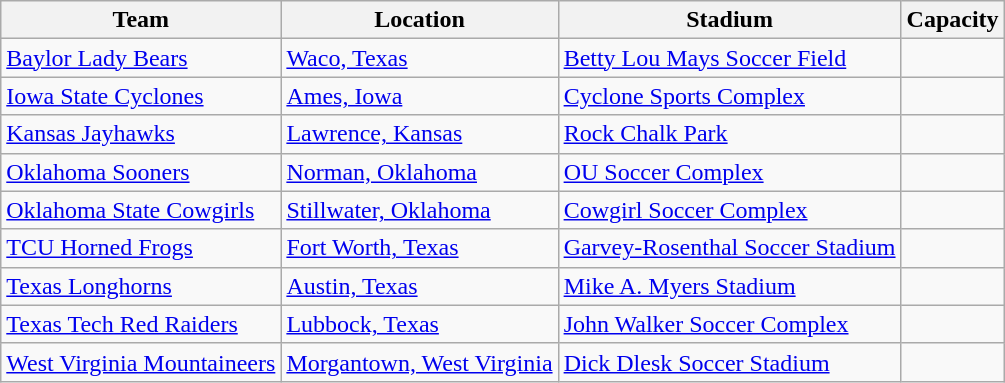<table class="wikitable sortable" style="text-align: left;">
<tr>
<th>Team</th>
<th>Location</th>
<th>Stadium</th>
<th>Capacity</th>
</tr>
<tr>
<td><a href='#'>Baylor Lady Bears</a></td>
<td><a href='#'>Waco, Texas</a></td>
<td><a href='#'>Betty Lou Mays Soccer Field</a></td>
<td align="center"></td>
</tr>
<tr>
<td><a href='#'>Iowa State Cyclones</a></td>
<td><a href='#'>Ames, Iowa</a></td>
<td><a href='#'>Cyclone Sports Complex</a></td>
<td align="center"></td>
</tr>
<tr>
<td><a href='#'>Kansas Jayhawks</a></td>
<td><a href='#'>Lawrence, Kansas</a></td>
<td><a href='#'>Rock Chalk Park</a></td>
<td align="center"></td>
</tr>
<tr>
<td><a href='#'>Oklahoma Sooners</a></td>
<td><a href='#'>Norman, Oklahoma</a></td>
<td><a href='#'>OU Soccer Complex</a></td>
<td align="center"></td>
</tr>
<tr>
<td><a href='#'>Oklahoma State Cowgirls</a></td>
<td><a href='#'>Stillwater, Oklahoma</a></td>
<td><a href='#'>Cowgirl Soccer Complex</a></td>
<td align="center"></td>
</tr>
<tr>
<td><a href='#'>TCU Horned Frogs</a></td>
<td><a href='#'>Fort Worth, Texas</a></td>
<td><a href='#'>Garvey-Rosenthal Soccer Stadium</a></td>
<td align="center"></td>
</tr>
<tr>
<td><a href='#'>Texas Longhorns</a></td>
<td><a href='#'>Austin, Texas</a></td>
<td><a href='#'>Mike A. Myers Stadium</a></td>
<td align="center"></td>
</tr>
<tr>
<td><a href='#'>Texas Tech Red Raiders</a></td>
<td><a href='#'>Lubbock, Texas</a></td>
<td><a href='#'>John Walker Soccer Complex</a></td>
<td align="center"></td>
</tr>
<tr>
<td><a href='#'>West Virginia Mountaineers</a></td>
<td><a href='#'>Morgantown, West Virginia</a></td>
<td><a href='#'>Dick Dlesk Soccer Stadium</a></td>
<td align="center"></td>
</tr>
</table>
